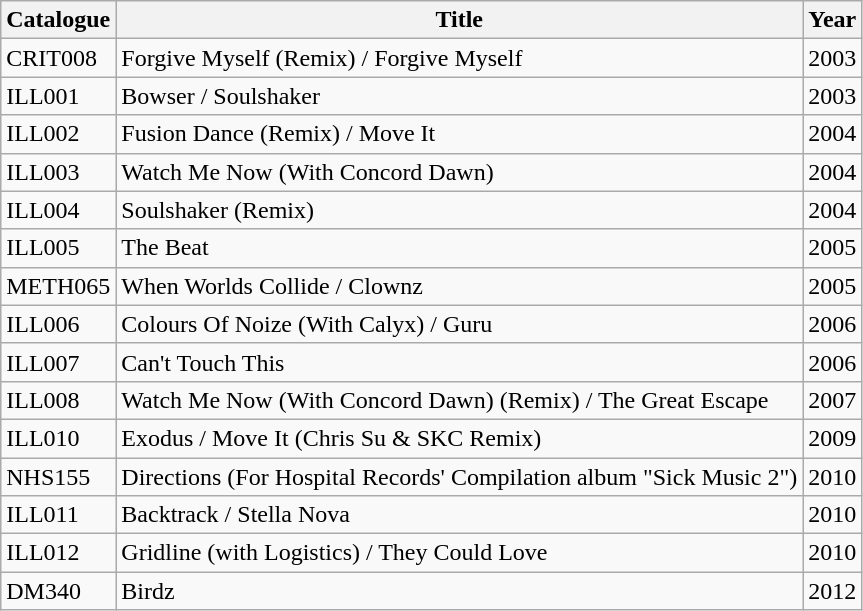<table class="wikitable">
<tr>
<th>Catalogue</th>
<th>Title</th>
<th>Year</th>
</tr>
<tr>
<td>CRIT008</td>
<td>Forgive Myself (Remix) / Forgive Myself</td>
<td>2003</td>
</tr>
<tr>
<td>ILL001</td>
<td>Bowser / Soulshaker</td>
<td>2003</td>
</tr>
<tr>
<td>ILL002</td>
<td>Fusion Dance (Remix) / Move It</td>
<td>2004</td>
</tr>
<tr>
<td>ILL003</td>
<td>Watch Me Now (With Concord Dawn)</td>
<td>2004</td>
</tr>
<tr>
<td>ILL004</td>
<td>Soulshaker (Remix)</td>
<td>2004</td>
</tr>
<tr>
<td>ILL005</td>
<td>The Beat</td>
<td>2005</td>
</tr>
<tr>
<td>METH065</td>
<td>When Worlds Collide / Clownz</td>
<td>2005</td>
</tr>
<tr>
<td>ILL006</td>
<td>Colours Of Noize (With Calyx) / Guru</td>
<td>2006</td>
</tr>
<tr>
<td>ILL007</td>
<td>Can't Touch This</td>
<td>2006</td>
</tr>
<tr>
<td>ILL008</td>
<td>Watch Me Now (With Concord Dawn) (Remix) / The Great Escape</td>
<td>2007</td>
</tr>
<tr>
<td>ILL010</td>
<td>Exodus / Move It (Chris Su & SKC Remix)</td>
<td>2009</td>
</tr>
<tr>
<td>NHS155</td>
<td>Directions (For Hospital Records' Compilation album "Sick Music 2")</td>
<td>2010</td>
</tr>
<tr>
<td>ILL011</td>
<td>Backtrack / Stella Nova</td>
<td>2010</td>
</tr>
<tr>
<td>ILL012</td>
<td>Gridline (with Logistics) / They Could Love</td>
<td>2010</td>
</tr>
<tr>
<td>DM340</td>
<td>Birdz</td>
<td>2012</td>
</tr>
</table>
